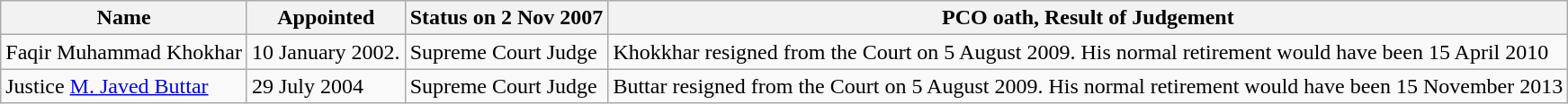<table class="wikitable">
<tr>
<th>Name</th>
<th>Appointed</th>
<th>Status on 2 Nov 2007</th>
<th>PCO oath, Result of Judgement</th>
</tr>
<tr>
<td>Faqir Muhammad Khokhar</td>
<td>10 January 2002.</td>
<td>Supreme Court Judge</td>
<td>Khokkhar resigned from the Court on 5 August 2009. His normal retirement would have been 15 April 2010</td>
</tr>
<tr>
<td>Justice <a href='#'>M. Javed Buttar</a></td>
<td>29 July 2004</td>
<td>Supreme Court Judge</td>
<td>Buttar resigned from the Court on 5 August 2009. His normal retirement would have been 15 November 2013</td>
</tr>
</table>
